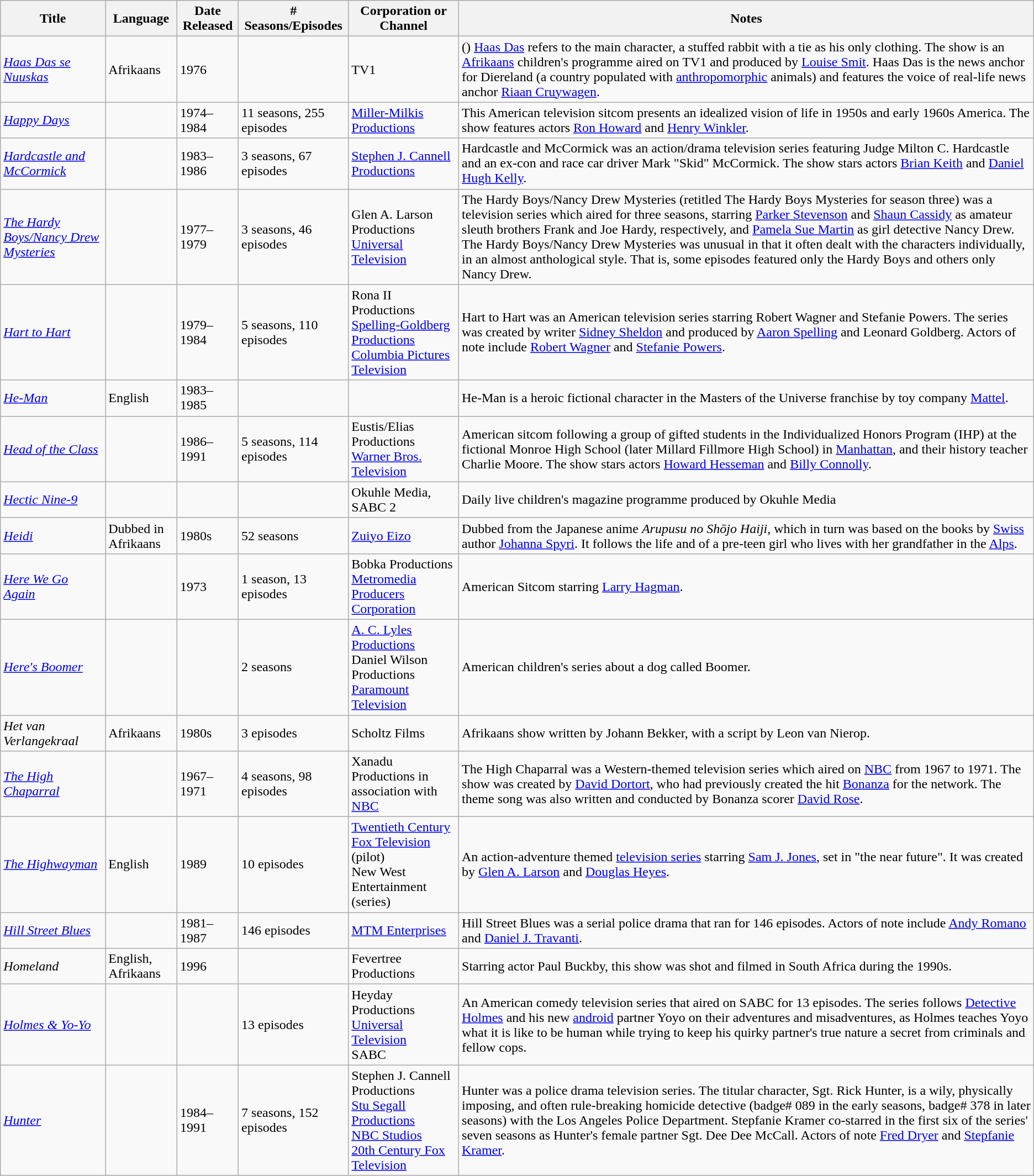<table class="wikitable sortable">
<tr>
<th>Title</th>
<th>Language</th>
<th>Date Released</th>
<th># Seasons/Episodes</th>
<th>Corporation or Channel</th>
<th>Notes</th>
</tr>
<tr>
<td><em><a href='#'>Haas Das se Nuuskas</a></em></td>
<td>Afrikaans</td>
<td>1976</td>
<td></td>
<td>TV1</td>
<td>() <a href='#'>Haas Das</a> refers to the main character, a stuffed rabbit with a tie as his only clothing. The show is an <a href='#'>Afrikaans</a> children's programme aired on TV1 and produced by <a href='#'>Louise Smit</a>. Haas Das is the news anchor for Diereland (a country populated with <a href='#'>anthropomorphic</a> animals) and features the voice of real-life news anchor <a href='#'>Riaan Cruywagen</a>.</td>
</tr>
<tr>
<td><em><a href='#'>Happy Days</a></em></td>
<td></td>
<td>1974–1984</td>
<td>11 seasons, 255 episodes</td>
<td><a href='#'>Miller-Milkis Productions</a></td>
<td>This American television sitcom presents an idealized vision of life in 1950s and early 1960s America. The show features actors <a href='#'>Ron Howard</a> and <a href='#'>Henry Winkler</a>.</td>
</tr>
<tr>
<td><em><a href='#'>Hardcastle and McCormick</a></em></td>
<td></td>
<td>1983–1986</td>
<td>3 seasons, 67 episodes</td>
<td><a href='#'>Stephen J. Cannell Productions</a></td>
<td>Hardcastle and McCormick was an action/drama television series featuring Judge Milton C. Hardcastle and an ex-con and race car driver Mark "Skid" McCormick. The show stars actors <a href='#'>Brian Keith</a> and <a href='#'>Daniel Hugh Kelly</a>.</td>
</tr>
<tr>
<td><em><a href='#'>The Hardy Boys/Nancy Drew Mysteries</a></em></td>
<td></td>
<td>1977–1979</td>
<td>3 seasons, 46 episodes</td>
<td>Glen A. Larson Productions<br><a href='#'>Universal Television</a></td>
<td>The Hardy Boys/Nancy Drew Mysteries (retitled The Hardy Boys Mysteries for season three) was a television series which aired for three seasons, starring <a href='#'>Parker Stevenson</a> and <a href='#'>Shaun Cassidy</a> as amateur sleuth brothers Frank and Joe Hardy, respectively, and <a href='#'>Pamela Sue Martin</a> as girl detective Nancy Drew. The Hardy Boys/Nancy Drew Mysteries was unusual in that it often dealt with the characters individually, in an almost anthological style. That is, some episodes featured only the Hardy Boys and others only Nancy Drew.</td>
</tr>
<tr>
<td><em><a href='#'>Hart to Hart</a></em></td>
<td></td>
<td>1979–1984</td>
<td>5 seasons, 110 episodes</td>
<td>Rona II Productions<br><a href='#'>Spelling-Goldberg Productions</a><br><a href='#'>Columbia Pictures Television</a></td>
<td>Hart to Hart was an American television series starring Robert Wagner and Stefanie Powers. The series was created by writer <a href='#'>Sidney Sheldon</a> and produced by <a href='#'>Aaron Spelling</a> and Leonard Goldberg. Actors of note include <a href='#'>Robert Wagner</a> and <a href='#'>Stefanie Powers</a>.</td>
</tr>
<tr>
<td><em><a href='#'>He-Man</a></em></td>
<td>English</td>
<td>1983–1985</td>
<td></td>
<td></td>
<td>He-Man is a heroic fictional character in the Masters of the Universe franchise by toy company <a href='#'>Mattel</a>.</td>
</tr>
<tr>
<td><em><a href='#'>Head of the Class</a></em></td>
<td></td>
<td>1986–1991</td>
<td>5 seasons, 114 episodes</td>
<td>Eustis/Elias Productions<br><a href='#'>Warner Bros. Television</a></td>
<td>American sitcom following a group of gifted students in the Individualized Honors Program (IHP) at the fictional Monroe High School (later Millard Fillmore High School) in <a href='#'>Manhattan</a>, and their history teacher Charlie Moore. The show stars actors <a href='#'>Howard Hesseman</a> and <a href='#'>Billy Connolly</a>.</td>
</tr>
<tr>
<td><em><a href='#'>Hectic Nine-9</a></em></td>
<td></td>
<td></td>
<td></td>
<td>Okuhle Media, SABC 2</td>
<td>Daily live children's magazine programme produced by Okuhle Media</td>
</tr>
<tr>
<td><em><a href='#'>Heidi</a></em></td>
<td>Dubbed in Afrikaans</td>
<td>1980s</td>
<td>52 seasons</td>
<td><a href='#'>Zuiyo Eizo</a></td>
<td>Dubbed from the Japanese anime <em>Arupusu no Shōjo Haiji</em>, which in turn was based on the books by <a href='#'>Swiss</a> author <a href='#'>Johanna Spyri</a>. It follows the life and of a pre-teen girl who lives with her grandfather in the <a href='#'>Alps</a>.</td>
</tr>
<tr>
<td><em><a href='#'>Here We Go Again</a></em></td>
<td></td>
<td>1973</td>
<td>1 season, 13 episodes</td>
<td>Bobka Productions<br><a href='#'>Metromedia Producers Corporation</a></td>
<td>American Sitcom starring <a href='#'>Larry Hagman</a>.</td>
</tr>
<tr>
<td><em><a href='#'>Here's Boomer</a></em></td>
<td></td>
<td></td>
<td>2 seasons</td>
<td><a href='#'>A. C. Lyles Productions</a><br>Daniel Wilson Productions<br><a href='#'>Paramount Television</a></td>
<td>American children's series about a dog called Boomer.</td>
</tr>
<tr>
<td><em>Het van Verlangekraal</em></td>
<td>Afrikaans</td>
<td>1980s</td>
<td>3 episodes</td>
<td>Scholtz Films</td>
<td>Afrikaans show written by Johann Bekker, with a script by Leon van Nierop.</td>
</tr>
<tr>
<td><em><a href='#'>The High Chaparral</a></em></td>
<td></td>
<td>1967–1971</td>
<td>4 seasons, 98 episodes</td>
<td>Xanadu Productions in association with <a href='#'>NBC</a></td>
<td>The High Chaparral was a Western-themed television series which aired on <a href='#'>NBC</a> from 1967 to 1971. The show was created by <a href='#'>David Dortort</a>, who had previously created the hit <a href='#'>Bonanza</a> for the network. The theme song was also written and conducted by Bonanza scorer <a href='#'>David Rose</a>.</td>
</tr>
<tr>
<td><em><a href='#'>The Highwayman</a></em></td>
<td>English</td>
<td>1989</td>
<td>10 episodes</td>
<td><a href='#'>Twentieth Century Fox Television</a> (pilot)<br>New West Entertainment (series)</td>
<td>An action-adventure themed <a href='#'>television series</a> starring <a href='#'>Sam J. Jones</a>, set in "the near future". It was created by <a href='#'>Glen A. Larson</a> and <a href='#'>Douglas Heyes</a>.</td>
</tr>
<tr>
<td><em><a href='#'>Hill Street Blues</a></em></td>
<td></td>
<td>1981–1987</td>
<td>146 episodes</td>
<td><a href='#'>MTM Enterprises</a></td>
<td>Hill Street Blues was a serial police drama that ran for 146 episodes. Actors of note include <a href='#'>Andy Romano</a> and <a href='#'>Daniel J. Travanti</a>.</td>
</tr>
<tr>
<td><em>Homeland</em></td>
<td>English, Afrikaans</td>
<td>1996</td>
<td></td>
<td>Fevertree Productions</td>
<td>Starring actor Paul Buckby, this show was shot and filmed in South Africa during the 1990s.</td>
</tr>
<tr>
<td><em><a href='#'>Holmes & Yo-Yo</a></em></td>
<td></td>
<td></td>
<td>13 episodes</td>
<td>Heyday Productions <a href='#'>Universal Television</a><br>SABC</td>
<td>An American comedy television series that aired on SABC for 13 episodes. The series follows <a href='#'>Detective Holmes</a> and his new <a href='#'>android</a> partner Yoyo on their adventures and misadventures, as Holmes teaches Yoyo what it is like to be human while trying to keep his quirky partner's true nature a secret from criminals and fellow cops.</td>
</tr>
<tr>
<td><em><a href='#'>Hunter</a></em></td>
<td></td>
<td>1984–1991</td>
<td>7 seasons, 152 episodes</td>
<td>Stephen J. Cannell Productions<br><a href='#'>Stu Segall Productions</a><br><a href='#'>NBC Studios</a><br><a href='#'>20th Century Fox Television</a></td>
<td>Hunter was a police drama television series. The titular character, Sgt. Rick Hunter, is a wily, physically imposing, and often rule-breaking homicide detective (badge# 089 in the early seasons, badge# 378 in later seasons) with the Los Angeles Police Department. Stepfanie Kramer co-starred in the first six of the series' seven seasons as Hunter's female partner Sgt. Dee Dee McCall. Actors of note <a href='#'>Fred Dryer</a> and <a href='#'>Stepfanie Kramer</a>.</td>
</tr>
</table>
